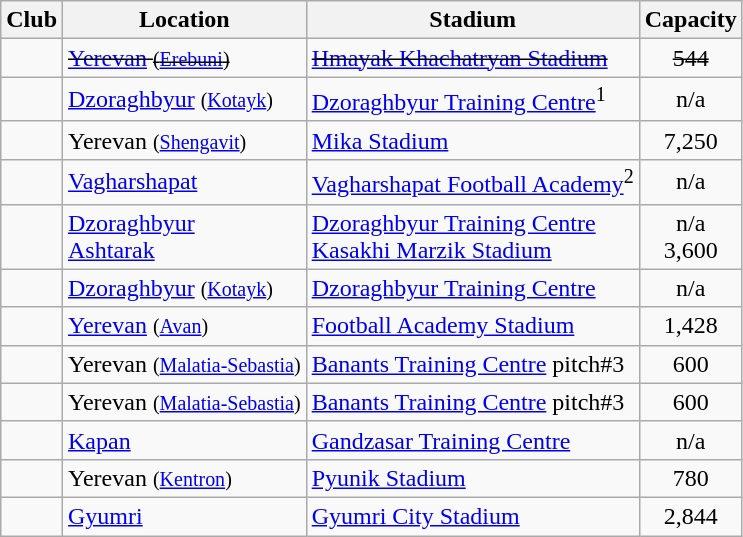<table class="wikitable sortable">
<tr>
<th>Club</th>
<th>Location</th>
<th>Stadium</th>
<th>Capacity</th>
</tr>
<tr>
<td></td>
<td><s><a href='#'>Yerevan</a> <small>(<a href='#'>Erebuni</a>) </small></s></td>
<td><s><a href='#'>Hmayak Khachatryan Stadium</a></s></td>
<td style="text-align:center;"><s>544</s></td>
</tr>
<tr>
<td></td>
<td><a href='#'>Dzoraghbyur</a> <small>(<a href='#'>Kotayk</a>)</small></td>
<td><a href='#'>Dzoraghbyur Training Centre</a><sup>1</sup></td>
<td style="text-align:center;">n/a</td>
</tr>
<tr>
<td></td>
<td>Yerevan <small>(<a href='#'>Shengavit</a>)</small></td>
<td><a href='#'>Mika Stadium</a></td>
<td style="text-align:center;">7,250</td>
</tr>
<tr>
<td></td>
<td><a href='#'>Vagharshapat</a></td>
<td><a href='#'>Vagharshapat Football Academy</a><sup>2</sup></td>
<td style="text-align:center;">n/a</td>
</tr>
<tr>
<td></td>
<td><a href='#'>Dzoraghbyur</a> <br> <a href='#'>Ashtarak</a></td>
<td><a href='#'>Dzoraghbyur Training Centre</a><br> <a href='#'>Kasakhi Marzik Stadium</a></td>
<td style="text-align:center;">n/a <br> 3,600</td>
</tr>
<tr>
<td></td>
<td><a href='#'>Dzoraghbyur</a> <small>(<a href='#'>Kotayk</a>)</small></td>
<td><a href='#'>Dzoraghbyur Training Centre</a></td>
<td style="text-align:center;">n/a</td>
</tr>
<tr>
<td></td>
<td><a href='#'>Yerevan</a> <small>(<a href='#'>Avan</a>)</small></td>
<td><a href='#'>Football Academy Stadium</a></td>
<td style="text-align:center;">1,428</td>
</tr>
<tr>
<td></td>
<td>Yerevan <small>(<a href='#'>Malatia-Sebastia</a>)</small></td>
<td><a href='#'>Banants Training Centre</a> pitch#3</td>
<td style="text-align:center;">600</td>
</tr>
<tr>
<td></td>
<td>Yerevan <small>(<a href='#'>Malatia-Sebastia</a>)</small></td>
<td><a href='#'>Banants Training Centre</a> pitch#3</td>
<td style="text-align:center;">600</td>
</tr>
<tr>
<td></td>
<td><a href='#'>Kapan</a></td>
<td><a href='#'>Gandzasar Training Centre</a></td>
<td style="text-align:center;">n/a</td>
</tr>
<tr>
<td></td>
<td>Yerevan <small>(<a href='#'>Kentron</a>)</small></td>
<td><a href='#'>Pyunik Stadium</a></td>
<td style="text-align:center;">780</td>
</tr>
<tr>
<td></td>
<td><a href='#'>Gyumri</a></td>
<td><a href='#'>Gyumri City Stadium</a></td>
<td style="text-align:center;">2,844</td>
</tr>
</table>
